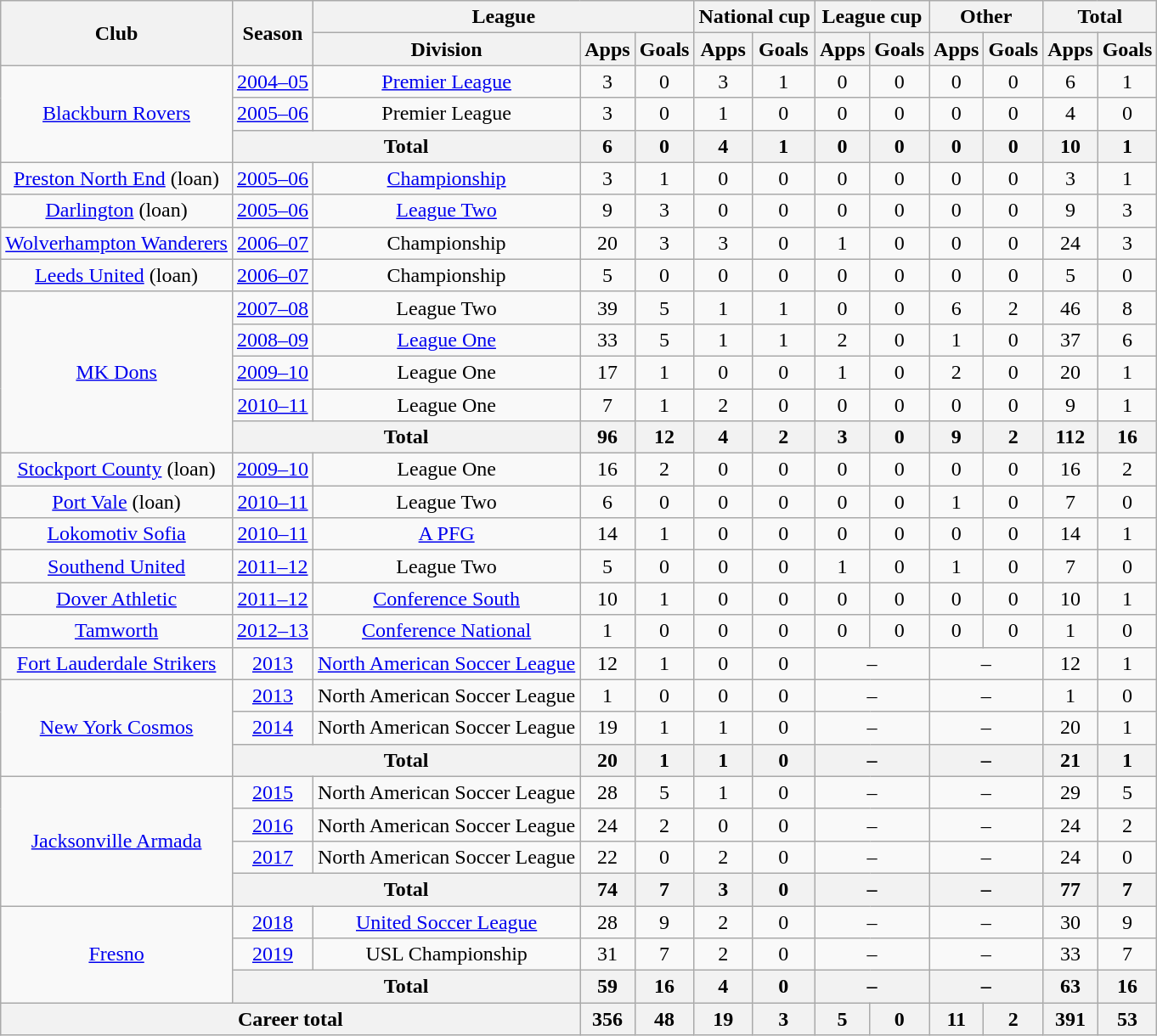<table class="wikitable" style="text-align:center">
<tr>
<th rowspan="2">Club</th>
<th rowspan="2">Season</th>
<th colspan="3">League</th>
<th colspan="2">National cup</th>
<th colspan="2">League cup</th>
<th colspan="2">Other</th>
<th colspan="2">Total</th>
</tr>
<tr>
<th>Division</th>
<th>Apps</th>
<th>Goals</th>
<th>Apps</th>
<th>Goals</th>
<th>Apps</th>
<th>Goals</th>
<th>Apps</th>
<th>Goals</th>
<th>Apps</th>
<th>Goals</th>
</tr>
<tr>
<td rowspan="3"><a href='#'>Blackburn Rovers</a></td>
<td><a href='#'>2004–05</a></td>
<td><a href='#'>Premier League</a></td>
<td>3</td>
<td>0</td>
<td>3</td>
<td>1</td>
<td>0</td>
<td>0</td>
<td>0</td>
<td>0</td>
<td>6</td>
<td>1</td>
</tr>
<tr>
<td><a href='#'>2005–06</a></td>
<td>Premier League</td>
<td>3</td>
<td>0</td>
<td>1</td>
<td>0</td>
<td>0</td>
<td>0</td>
<td>0</td>
<td>0</td>
<td>4</td>
<td>0</td>
</tr>
<tr>
<th colspan="2">Total</th>
<th>6</th>
<th>0</th>
<th>4</th>
<th>1</th>
<th>0</th>
<th>0</th>
<th>0</th>
<th>0</th>
<th>10</th>
<th>1</th>
</tr>
<tr>
<td><a href='#'>Preston North End</a> (loan)</td>
<td><a href='#'>2005–06</a></td>
<td><a href='#'>Championship</a></td>
<td>3</td>
<td>1</td>
<td>0</td>
<td>0</td>
<td>0</td>
<td>0</td>
<td>0</td>
<td>0</td>
<td>3</td>
<td>1</td>
</tr>
<tr>
<td><a href='#'>Darlington</a> (loan)</td>
<td><a href='#'>2005–06</a></td>
<td><a href='#'>League Two</a></td>
<td>9</td>
<td>3</td>
<td>0</td>
<td>0</td>
<td>0</td>
<td>0</td>
<td>0</td>
<td>0</td>
<td>9</td>
<td>3</td>
</tr>
<tr>
<td><a href='#'>Wolverhampton Wanderers</a></td>
<td><a href='#'>2006–07</a></td>
<td>Championship</td>
<td>20</td>
<td>3</td>
<td>3</td>
<td>0</td>
<td>1</td>
<td>0</td>
<td>0</td>
<td>0</td>
<td>24</td>
<td>3</td>
</tr>
<tr>
<td><a href='#'>Leeds United</a> (loan)</td>
<td><a href='#'>2006–07</a></td>
<td>Championship</td>
<td>5</td>
<td>0</td>
<td>0</td>
<td>0</td>
<td>0</td>
<td>0</td>
<td>0</td>
<td>0</td>
<td>5</td>
<td>0</td>
</tr>
<tr>
<td rowspan="5"><a href='#'>MK Dons</a></td>
<td><a href='#'>2007–08</a></td>
<td>League Two</td>
<td>39</td>
<td>5</td>
<td>1</td>
<td>1</td>
<td>0</td>
<td>0</td>
<td>6</td>
<td>2</td>
<td>46</td>
<td>8</td>
</tr>
<tr>
<td><a href='#'>2008–09</a></td>
<td><a href='#'>League One</a></td>
<td>33</td>
<td>5</td>
<td>1</td>
<td>1</td>
<td>2</td>
<td>0</td>
<td>1</td>
<td>0</td>
<td>37</td>
<td>6</td>
</tr>
<tr>
<td><a href='#'>2009–10</a></td>
<td>League One</td>
<td>17</td>
<td>1</td>
<td>0</td>
<td>0</td>
<td>1</td>
<td>0</td>
<td>2</td>
<td>0</td>
<td>20</td>
<td>1</td>
</tr>
<tr>
<td><a href='#'>2010–11</a></td>
<td>League One</td>
<td>7</td>
<td>1</td>
<td>2</td>
<td>0</td>
<td>0</td>
<td>0</td>
<td>0</td>
<td>0</td>
<td>9</td>
<td>1</td>
</tr>
<tr>
<th colspan="2">Total</th>
<th>96</th>
<th>12</th>
<th>4</th>
<th>2</th>
<th>3</th>
<th>0</th>
<th>9</th>
<th>2</th>
<th>112</th>
<th>16</th>
</tr>
<tr>
<td><a href='#'>Stockport County</a> (loan)</td>
<td><a href='#'>2009–10</a></td>
<td>League One</td>
<td>16</td>
<td>2</td>
<td>0</td>
<td>0</td>
<td>0</td>
<td>0</td>
<td>0</td>
<td>0</td>
<td>16</td>
<td>2</td>
</tr>
<tr>
<td><a href='#'>Port Vale</a> (loan)</td>
<td><a href='#'>2010–11</a></td>
<td>League Two</td>
<td>6</td>
<td>0</td>
<td>0</td>
<td>0</td>
<td>0</td>
<td>0</td>
<td>1</td>
<td>0</td>
<td>7</td>
<td>0</td>
</tr>
<tr>
<td><a href='#'>Lokomotiv Sofia</a></td>
<td><a href='#'>2010–11</a></td>
<td><a href='#'>A PFG</a></td>
<td>14</td>
<td>1</td>
<td>0</td>
<td>0</td>
<td>0</td>
<td>0</td>
<td>0</td>
<td>0</td>
<td>14</td>
<td>1</td>
</tr>
<tr>
<td><a href='#'>Southend United</a></td>
<td><a href='#'>2011–12</a></td>
<td>League Two</td>
<td>5</td>
<td>0</td>
<td>0</td>
<td>0</td>
<td>1</td>
<td>0</td>
<td>1</td>
<td>0</td>
<td>7</td>
<td>0</td>
</tr>
<tr>
<td><a href='#'>Dover Athletic</a></td>
<td><a href='#'>2011–12</a></td>
<td><a href='#'>Conference South</a></td>
<td>10</td>
<td>1</td>
<td>0</td>
<td>0</td>
<td>0</td>
<td>0</td>
<td>0</td>
<td>0</td>
<td>10</td>
<td>1</td>
</tr>
<tr>
<td><a href='#'>Tamworth</a></td>
<td><a href='#'>2012–13</a></td>
<td><a href='#'>Conference National</a></td>
<td>1</td>
<td>0</td>
<td>0</td>
<td>0</td>
<td>0</td>
<td>0</td>
<td>0</td>
<td>0</td>
<td>1</td>
<td>0</td>
</tr>
<tr>
<td><a href='#'>Fort Lauderdale Strikers</a></td>
<td><a href='#'>2013</a></td>
<td><a href='#'>North American Soccer League</a></td>
<td>12</td>
<td>1</td>
<td>0</td>
<td>0</td>
<td colspan="2">–</td>
<td colspan="2">–</td>
<td>12</td>
<td>1</td>
</tr>
<tr>
<td rowspan="3"><a href='#'>New York Cosmos</a></td>
<td><a href='#'>2013</a></td>
<td>North American Soccer League</td>
<td>1</td>
<td>0</td>
<td>0</td>
<td>0</td>
<td colspan="2">–</td>
<td colspan="2">–</td>
<td>1</td>
<td>0</td>
</tr>
<tr>
<td><a href='#'>2014</a></td>
<td>North American Soccer League</td>
<td>19</td>
<td>1</td>
<td>1</td>
<td>0</td>
<td colspan="2">–</td>
<td colspan="2">–</td>
<td>20</td>
<td>1</td>
</tr>
<tr>
<th colspan="2">Total</th>
<th>20</th>
<th>1</th>
<th>1</th>
<th>0</th>
<th colspan="2">–</th>
<th colspan="2">–</th>
<th>21</th>
<th>1</th>
</tr>
<tr>
<td rowspan="4"><a href='#'>Jacksonville Armada</a></td>
<td><a href='#'>2015</a></td>
<td>North American Soccer League</td>
<td>28</td>
<td>5</td>
<td>1</td>
<td>0</td>
<td colspan="2">–</td>
<td colspan="2">–</td>
<td>29</td>
<td>5</td>
</tr>
<tr>
<td><a href='#'>2016</a></td>
<td>North American Soccer League</td>
<td>24</td>
<td>2</td>
<td>0</td>
<td>0</td>
<td colspan="2">–</td>
<td colspan="2">–</td>
<td>24</td>
<td>2</td>
</tr>
<tr>
<td><a href='#'>2017</a></td>
<td>North American Soccer League</td>
<td>22</td>
<td>0</td>
<td>2</td>
<td>0</td>
<td colspan="2">–</td>
<td colspan="2">–</td>
<td>24</td>
<td>0</td>
</tr>
<tr>
<th colspan="2">Total</th>
<th>74</th>
<th>7</th>
<th>3</th>
<th>0</th>
<th colspan="2">–</th>
<th colspan="2">–</th>
<th>77</th>
<th>7</th>
</tr>
<tr>
<td rowspan="3"><a href='#'>Fresno</a></td>
<td><a href='#'>2018</a></td>
<td><a href='#'>United Soccer League</a></td>
<td>28</td>
<td>9</td>
<td>2</td>
<td>0</td>
<td colspan="2">–</td>
<td colspan="2">–</td>
<td>30</td>
<td>9</td>
</tr>
<tr>
<td><a href='#'>2019</a></td>
<td>USL Championship</td>
<td>31</td>
<td>7</td>
<td>2</td>
<td>0</td>
<td colspan="2">–</td>
<td colspan="2">–</td>
<td>33</td>
<td>7</td>
</tr>
<tr>
<th colspan="2">Total</th>
<th>59</th>
<th>16</th>
<th>4</th>
<th>0</th>
<th colspan="2">–</th>
<th colspan="2">–</th>
<th>63</th>
<th>16</th>
</tr>
<tr>
<th colspan="3">Career total</th>
<th>356</th>
<th>48</th>
<th>19</th>
<th>3</th>
<th>5</th>
<th>0</th>
<th>11</th>
<th>2</th>
<th>391</th>
<th>53</th>
</tr>
</table>
